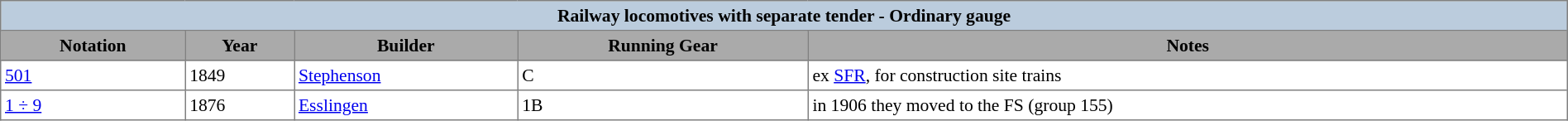<table width="100%" cellpadding="3" cellspacing="0" border="1" style="border: gray solid 1px; border-collapse: collapse; font-size:90%">
<tr bgcolor = "#BBCCDD">
<th colspan = "5">Railway locomotives with separate tender - Ordinary gauge</th>
</tr>
<tr bgcolor="#AAAAAA">
<th>Notation</th>
<th>Year</th>
<th>Builder</th>
<th>Running Gear</th>
<th>Notes</th>
</tr>
<tr>
<td><a href='#'>501</a></td>
<td>1849</td>
<td><a href='#'>Stephenson</a></td>
<td>C</td>
<td>ex <a href='#'>SFR</a>, for construction site trains</td>
</tr>
<tr>
<td><a href='#'>1 ÷ 9</a></td>
<td>1876</td>
<td><a href='#'>Esslingen</a></td>
<td>1B</td>
<td>in 1906 they moved to the FS (group 155)</td>
</tr>
</table>
